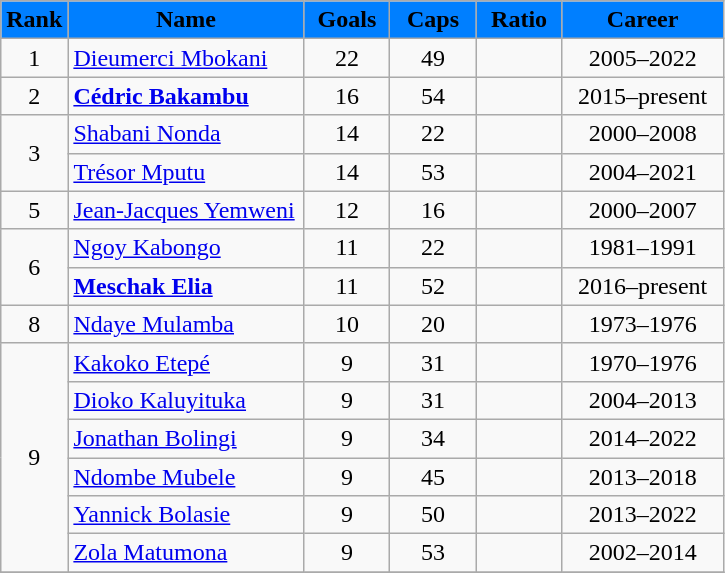<table class="wikitable sortable" style="text-align:center;">
<tr>
<th style="background:#007FFF" width="30px"><span>Rank</span></th>
<th style="background:#007FFF" width="150px"><span>Name</span></th>
<th style="background:#007FFF" width="50px"><span>Goals</span></th>
<th style="background:#007FFF" width="50px"><span>Caps</span></th>
<th style="background:#007FFF" width="50px"><span>Ratio</span></th>
<th style="background:#007FFF" width="100px"><span>Career</span></th>
</tr>
<tr>
<td>1</td>
<td align=left><a href='#'>Dieumerci Mbokani</a></td>
<td>22</td>
<td>49</td>
<td></td>
<td>2005–2022</td>
</tr>
<tr>
<td>2</td>
<td align=left><strong><a href='#'>Cédric Bakambu</a></strong></td>
<td>16</td>
<td>54</td>
<td></td>
<td>2015–present</td>
</tr>
<tr>
<td rowspan=2>3</td>
<td align=left><a href='#'>Shabani Nonda</a></td>
<td>14</td>
<td>22</td>
<td></td>
<td>2000–2008</td>
</tr>
<tr>
<td align=left><a href='#'>Trésor Mputu</a></td>
<td>14</td>
<td>53</td>
<td></td>
<td>2004–2021</td>
</tr>
<tr>
<td>5</td>
<td align=left><a href='#'>Jean-Jacques Yemweni</a></td>
<td>12</td>
<td>16</td>
<td></td>
<td>2000–2007</td>
</tr>
<tr>
<td rowspan=2>6</td>
<td align=left><a href='#'>Ngoy Kabongo</a></td>
<td>11</td>
<td>22</td>
<td></td>
<td>1981–1991</td>
</tr>
<tr>
<td align=left><strong><a href='#'>Meschak Elia</a></strong></td>
<td>11</td>
<td>52</td>
<td></td>
<td>2016–present</td>
</tr>
<tr>
<td>8</td>
<td align=left><a href='#'>Ndaye Mulamba</a></td>
<td>10</td>
<td>20</td>
<td></td>
<td>1973–1976</td>
</tr>
<tr>
<td rowspan=6>9</td>
<td align=left><a href='#'>Kakoko Etepé</a></td>
<td>9</td>
<td>31</td>
<td></td>
<td>1970–1976</td>
</tr>
<tr>
<td align=left><a href='#'>Dioko Kaluyituka</a></td>
<td>9</td>
<td>31</td>
<td></td>
<td>2004–2013</td>
</tr>
<tr>
<td align=left><a href='#'>Jonathan Bolingi</a></td>
<td>9</td>
<td>34</td>
<td></td>
<td>2014–2022</td>
</tr>
<tr>
<td align=left><a href='#'>Ndombe Mubele</a></td>
<td>9</td>
<td>45</td>
<td></td>
<td>2013–2018</td>
</tr>
<tr>
<td align=left><a href='#'>Yannick Bolasie</a></td>
<td>9</td>
<td>50</td>
<td></td>
<td>2013–2022</td>
</tr>
<tr>
<td align=left><a href='#'>Zola Matumona</a></td>
<td>9</td>
<td>53</td>
<td></td>
<td>2002–2014</td>
</tr>
<tr>
</tr>
</table>
